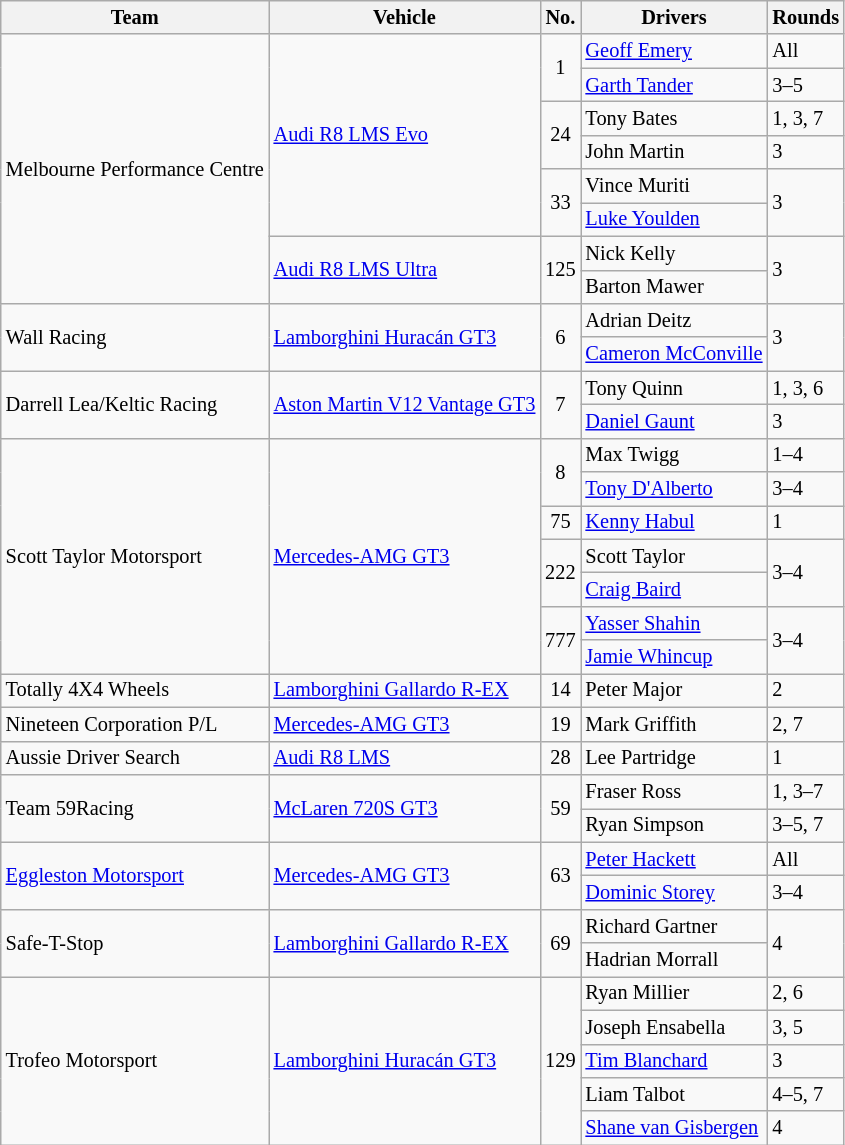<table class="wikitable" style="font-size: 85%">
<tr>
<th>Team</th>
<th>Vehicle</th>
<th>No.</th>
<th>Drivers</th>
<th>Rounds</th>
</tr>
<tr>
<td rowspan=8> Melbourne Performance Centre</td>
<td rowspan=6><a href='#'>Audi R8 LMS Evo</a></td>
<td rowspan=2 align="center">1</td>
<td> <a href='#'>Geoff Emery</a></td>
<td>All</td>
</tr>
<tr>
<td> <a href='#'>Garth Tander</a></td>
<td>3–5</td>
</tr>
<tr>
<td rowspan=2 align="center">24</td>
<td> Tony Bates</td>
<td>1, 3, 7</td>
</tr>
<tr>
<td> John Martin</td>
<td>3</td>
</tr>
<tr>
<td rowspan=2 align=center>33</td>
<td> Vince Muriti</td>
<td rowspan=2>3</td>
</tr>
<tr>
<td> <a href='#'>Luke Youlden</a></td>
</tr>
<tr>
<td rowspan=2><a href='#'>Audi R8 LMS Ultra</a></td>
<td rowspan=2 align=center>125</td>
<td> Nick Kelly</td>
<td rowspan=2>3</td>
</tr>
<tr>
<td> Barton Mawer</td>
</tr>
<tr>
<td rowspan=2> Wall Racing</td>
<td rowspan=2><a href='#'>Lamborghini Huracán GT3</a></td>
<td rowspan=2 align=center>6</td>
<td> Adrian Deitz</td>
<td rowspan=2>3</td>
</tr>
<tr>
<td> <a href='#'>Cameron McConville</a></td>
</tr>
<tr>
<td rowspan=2> Darrell Lea/Keltic Racing</td>
<td rowspan=2><a href='#'>Aston Martin V12 Vantage GT3</a></td>
<td rowspan=2 align="center">7</td>
<td> Tony Quinn</td>
<td>1, 3, 6</td>
</tr>
<tr>
<td> <a href='#'>Daniel Gaunt</a></td>
<td>3</td>
</tr>
<tr>
<td rowspan=7> Scott Taylor Motorsport</td>
<td rowspan=7><a href='#'>Mercedes-AMG GT3</a></td>
<td rowspan=2 align="center">8</td>
<td> Max Twigg</td>
<td>1–4</td>
</tr>
<tr>
<td> <a href='#'>Tony D'Alberto</a></td>
<td>3–4</td>
</tr>
<tr>
<td align="center">75</td>
<td> <a href='#'>Kenny Habul</a></td>
<td>1</td>
</tr>
<tr>
<td rowspan=2 align=center>222</td>
<td> Scott Taylor</td>
<td rowspan=2>3–4</td>
</tr>
<tr>
<td> <a href='#'>Craig Baird</a></td>
</tr>
<tr>
<td rowspan=2 align=center>777</td>
<td> <a href='#'>Yasser Shahin</a></td>
<td rowspan=2>3–4</td>
</tr>
<tr>
<td> <a href='#'>Jamie Whincup</a></td>
</tr>
<tr>
<td> Totally 4X4 Wheels</td>
<td><a href='#'>Lamborghini Gallardo R-EX</a></td>
<td align=center>14</td>
<td> Peter Major</td>
<td>2</td>
</tr>
<tr>
<td> Nineteen Corporation P/L</td>
<td><a href='#'>Mercedes-AMG GT3</a></td>
<td align=center>19</td>
<td> Mark Griffith</td>
<td>2, 7</td>
</tr>
<tr>
<td> Aussie Driver Search</td>
<td><a href='#'>Audi R8 LMS</a></td>
<td align="center">28</td>
<td> Lee Partridge</td>
<td>1</td>
</tr>
<tr>
<td rowspan=2> Team 59Racing</td>
<td rowspan=2><a href='#'>McLaren 720S GT3</a></td>
<td rowspan=2 align="center">59</td>
<td> Fraser Ross</td>
<td>1, 3–7</td>
</tr>
<tr>
<td> Ryan Simpson</td>
<td>3–5, 7</td>
</tr>
<tr>
<td rowspan=2> <a href='#'>Eggleston Motorsport</a></td>
<td rowspan=2><a href='#'>Mercedes-AMG GT3</a></td>
<td rowspan=2 align="center">63</td>
<td> <a href='#'>Peter Hackett</a></td>
<td>All</td>
</tr>
<tr>
<td> <a href='#'>Dominic Storey</a></td>
<td>3–4</td>
</tr>
<tr>
<td rowspan=2> Safe-T-Stop</td>
<td rowspan=2><a href='#'>Lamborghini Gallardo R-EX</a></td>
<td rowspan=2 align=center>69</td>
<td> Richard Gartner</td>
<td rowspan=2>4</td>
</tr>
<tr>
<td> Hadrian Morrall</td>
</tr>
<tr>
<td rowspan=5> Trofeo Motorsport</td>
<td rowspan=5><a href='#'>Lamborghini Huracán GT3</a></td>
<td rowspan=5 align=center>129</td>
<td> Ryan Millier</td>
<td>2, 6</td>
</tr>
<tr>
<td> Joseph Ensabella</td>
<td>3, 5</td>
</tr>
<tr>
<td> <a href='#'>Tim Blanchard</a></td>
<td>3</td>
</tr>
<tr>
<td> Liam Talbot</td>
<td>4–5, 7</td>
</tr>
<tr>
<td> <a href='#'>Shane van Gisbergen</a></td>
<td>4</td>
</tr>
</table>
